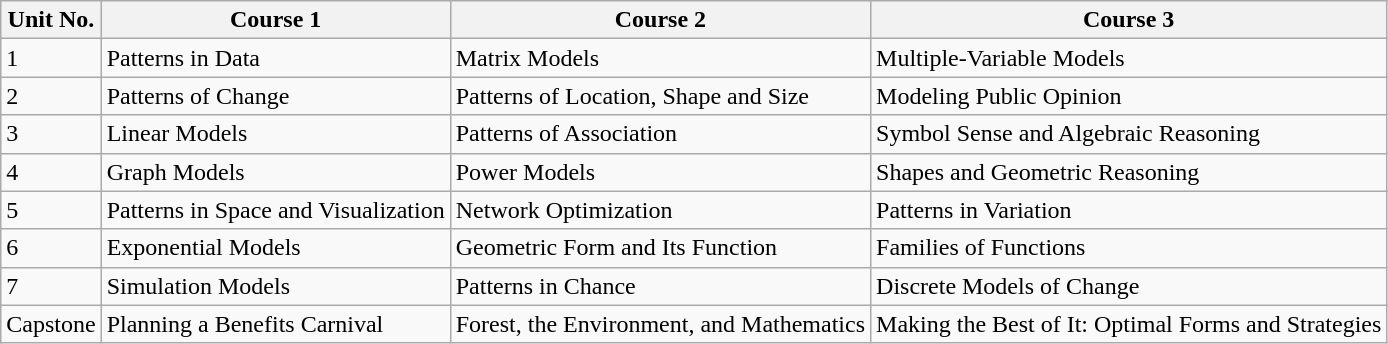<table class="wikitable">
<tr>
<th>Unit No.</th>
<th>Course 1</th>
<th>Course 2</th>
<th>Course 3</th>
</tr>
<tr>
<td>1</td>
<td>Patterns in Data</td>
<td>Matrix Models</td>
<td>Multiple-Variable Models</td>
</tr>
<tr>
<td>2</td>
<td>Patterns of Change</td>
<td>Patterns of Location, Shape and Size</td>
<td>Modeling Public Opinion</td>
</tr>
<tr>
<td>3</td>
<td>Linear Models</td>
<td>Patterns of Association</td>
<td>Symbol Sense and Algebraic Reasoning</td>
</tr>
<tr>
<td>4</td>
<td>Graph Models</td>
<td>Power Models</td>
<td>Shapes and Geometric Reasoning</td>
</tr>
<tr>
<td>5</td>
<td>Patterns in Space and Visualization</td>
<td>Network Optimization</td>
<td>Patterns in Variation</td>
</tr>
<tr>
<td>6</td>
<td>Exponential Models</td>
<td>Geometric Form and Its Function</td>
<td>Families of Functions</td>
</tr>
<tr>
<td>7</td>
<td>Simulation Models</td>
<td>Patterns in Chance</td>
<td>Discrete Models of Change</td>
</tr>
<tr>
<td>Capstone</td>
<td>Planning a Benefits Carnival</td>
<td>Forest, the Environment, and Mathematics</td>
<td>Making the Best of It: Optimal Forms and Strategies</td>
</tr>
</table>
